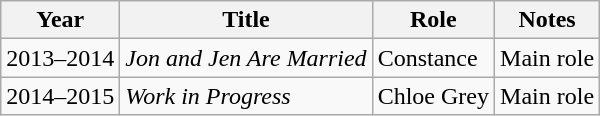<table class="wikitable">
<tr>
<th>Year</th>
<th>Title</th>
<th>Role</th>
<th class="unsortable">Notes</th>
</tr>
<tr>
<td>2013–2014</td>
<td><em>Jon and Jen Are Married</em></td>
<td>Constance</td>
<td>Main role</td>
</tr>
<tr>
<td>2014–2015</td>
<td><em>Work in Progress</em></td>
<td>Chloe Grey</td>
<td>Main role</td>
</tr>
</table>
